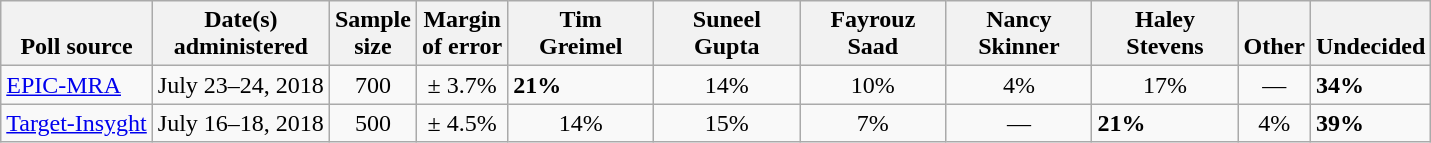<table class="wikitable">
<tr valign= bottom>
<th>Poll source</th>
<th>Date(s)<br>administered</th>
<th>Sample<br>size</th>
<th>Margin<br>of error</th>
<th style="width:90px;">Tim<br>Greimel</th>
<th style="width:90px;">Suneel<br>Gupta</th>
<th style="width:90px;">Fayrouz<br>Saad</th>
<th style="width:90px;">Nancy<br>Skinner</th>
<th style="width:90px;">Haley<br>Stevens</th>
<th>Other</th>
<th>Undecided</th>
</tr>
<tr>
<td><a href='#'>EPIC-MRA</a></td>
<td align=center>July 23–24, 2018</td>
<td align=center>700</td>
<td align=center>± 3.7%</td>
<td><strong>21%</strong></td>
<td align=center>14%</td>
<td align=center>10%</td>
<td align=center>4%</td>
<td align=center>17%</td>
<td align=center>—</td>
<td><strong>34%</strong></td>
</tr>
<tr>
<td><a href='#'>Target-Insyght</a></td>
<td align=center>July 16–18, 2018</td>
<td align=center>500</td>
<td align=center>± 4.5%</td>
<td align=center>14%</td>
<td align=center>15%</td>
<td align=center>7%</td>
<td align=center>—</td>
<td><strong>21%</strong></td>
<td align=center>4%</td>
<td><strong>39%</strong></td>
</tr>
</table>
